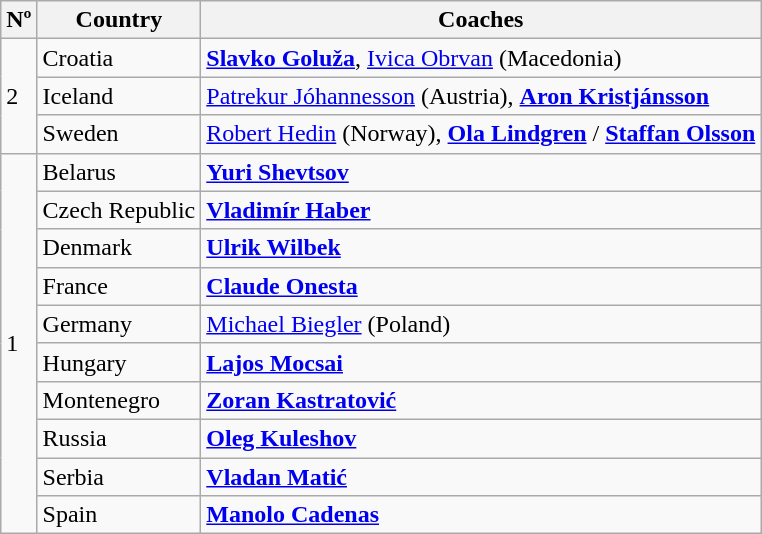<table class="wikitable">
<tr>
<th>Nº</th>
<th>Country</th>
<th>Coaches</th>
</tr>
<tr>
<td rowspan="3">2</td>
<td> Croatia</td>
<td><strong><a href='#'>Slavko Goluža</a></strong>, <a href='#'>Ivica Obrvan</a> (Macedonia)</td>
</tr>
<tr>
<td> Iceland</td>
<td><a href='#'>Patrekur Jóhannesson</a> (Austria), <strong><a href='#'>Aron Kristjánsson</a></strong></td>
</tr>
<tr>
<td> Sweden</td>
<td><a href='#'>Robert Hedin</a> (Norway), <strong><a href='#'>Ola Lindgren</a></strong> / <strong><a href='#'>Staffan Olsson</a></strong></td>
</tr>
<tr>
<td rowspan="10">1</td>
<td> Belarus</td>
<td><strong><a href='#'>Yuri Shevtsov</a></strong></td>
</tr>
<tr>
<td> Czech Republic</td>
<td><strong><a href='#'>Vladimír Haber</a></strong></td>
</tr>
<tr>
<td> Denmark</td>
<td><strong><a href='#'>Ulrik Wilbek</a></strong></td>
</tr>
<tr>
<td> France</td>
<td><strong><a href='#'>Claude Onesta</a></strong></td>
</tr>
<tr>
<td> Germany</td>
<td><a href='#'>Michael Biegler</a> (Poland)</td>
</tr>
<tr>
<td> Hungary</td>
<td><strong><a href='#'>Lajos Mocsai</a></strong></td>
</tr>
<tr>
<td> Montenegro</td>
<td><strong><a href='#'>Zoran Kastratović</a></strong></td>
</tr>
<tr>
<td> Russia</td>
<td><strong><a href='#'>Oleg Kuleshov</a></strong></td>
</tr>
<tr>
<td> Serbia</td>
<td><strong><a href='#'>Vladan Matić</a></strong></td>
</tr>
<tr>
<td> Spain</td>
<td><strong><a href='#'>Manolo Cadenas</a></strong></td>
</tr>
</table>
